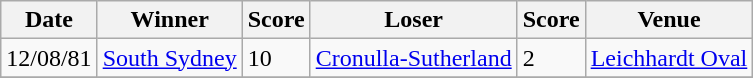<table class="wikitable">
<tr>
<th>Date</th>
<th>Winner</th>
<th>Score</th>
<th>Loser</th>
<th>Score</th>
<th>Venue</th>
</tr>
<tr>
<td>12/08/81</td>
<td> <a href='#'>South Sydney</a></td>
<td>10</td>
<td> <a href='#'>Cronulla-Sutherland</a></td>
<td>2</td>
<td><a href='#'>Leichhardt Oval</a></td>
</tr>
<tr>
</tr>
</table>
